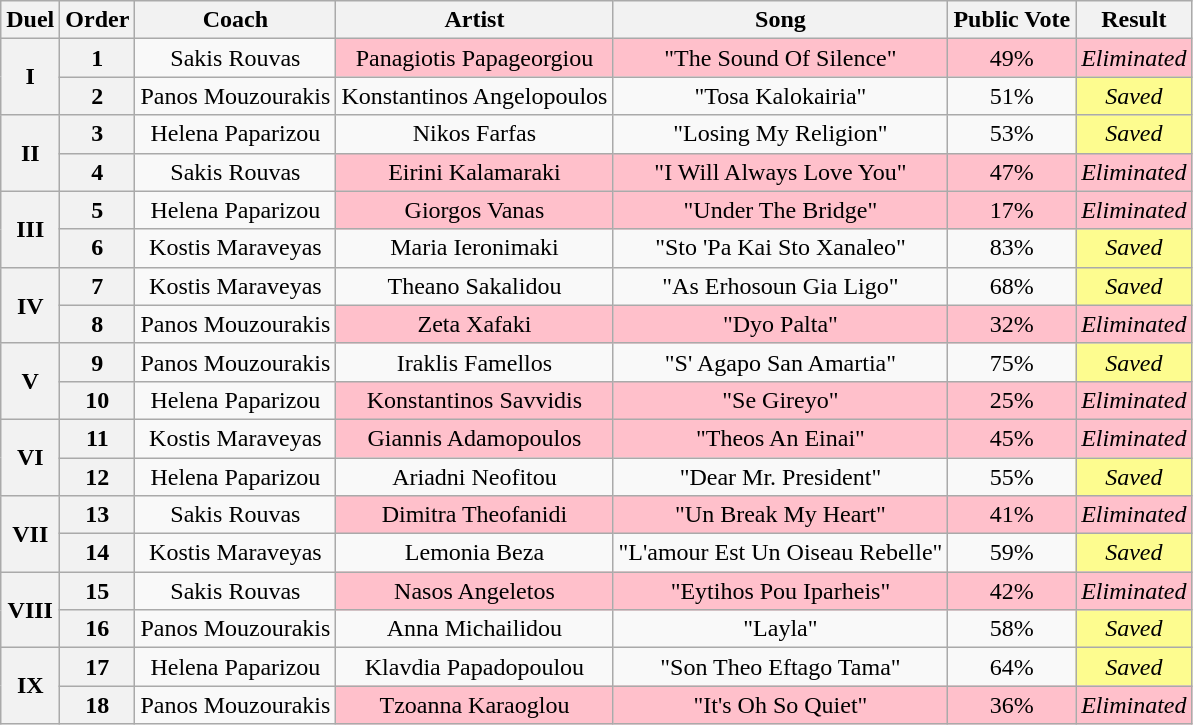<table class="wikitable" style="text-align: center; width: auto;">
<tr>
<th>Duel</th>
<th>Order</th>
<th>Coach</th>
<th>Artist</th>
<th>Song</th>
<th>Public Vote</th>
<th>Result</th>
</tr>
<tr>
<th rowspan=2>I</th>
<th>1</th>
<td>Sakis Rouvas</td>
<td style="background:pink;">Panagiotis Papageorgiou</td>
<td style="background:pink;">"The Sound Of Silence"</td>
<td style="background:pink;">49%</td>
<td style="background:pink;"><em>Eliminated</em></td>
</tr>
<tr>
<th>2</th>
<td>Panos Mouzourakis</td>
<td>Konstantinos Angelopoulos</td>
<td>"Tosa Kalokairia"</td>
<td>51%</td>
<td style="background:#fdfc8f;"><em>Saved</em></td>
</tr>
<tr>
<th rowspan=2>II</th>
<th>3</th>
<td>Helena Paparizou</td>
<td>Nikos Farfas</td>
<td>"Losing My Religion"</td>
<td>53%</td>
<td style="background:#fdfc8f;"><em>Saved</em></td>
</tr>
<tr>
<th>4</th>
<td>Sakis Rouvas</td>
<td style="background:pink;">Eirini Kalamaraki</td>
<td style="background:pink;">"I Will Always Love You"</td>
<td style="background:pink;">47%</td>
<td style="background:pink;"><em>Eliminated</em></td>
</tr>
<tr>
<th rowspan=2>III</th>
<th>5</th>
<td>Helena Paparizou</td>
<td style="background:pink;">Giorgos Vanas</td>
<td style="background:pink;">"Under The Bridge"</td>
<td style="background:pink;">17%</td>
<td style="background:pink;"><em>Eliminated</em></td>
</tr>
<tr>
<th>6</th>
<td>Kostis Maraveyas</td>
<td>Maria Ieronimaki</td>
<td>"Sto 'Pa Kai Sto Xanaleo"</td>
<td>83%</td>
<td style="background:#fdfc8f;"><em>Saved</em></td>
</tr>
<tr>
<th rowspan=2>IV</th>
<th>7</th>
<td>Kostis Maraveyas</td>
<td>Theano Sakalidou</td>
<td>"As Erhosoun Gia Ligo"</td>
<td>68%</td>
<td style="background:#fdfc8f;"><em>Saved</em></td>
</tr>
<tr>
<th>8</th>
<td>Panos Mouzourakis</td>
<td style="background:pink;">Zeta Xafaki</td>
<td style="background:pink;">"Dyo Palta"</td>
<td style="background:pink;">32%</td>
<td style="background:pink;"><em>Eliminated</em></td>
</tr>
<tr>
<th rowspan=2>V</th>
<th>9</th>
<td>Panos Mouzourakis</td>
<td>Iraklis Famellos</td>
<td>"S' Agapo San Amartia"</td>
<td>75%</td>
<td style="background:#fdfc8f;"><em>Saved</em></td>
</tr>
<tr>
<th>10</th>
<td>Helena Paparizou</td>
<td style="background:pink;">Konstantinos Savvidis</td>
<td style="background:pink;">"Se Gireyo"</td>
<td style="background:pink;">25%</td>
<td style="background:pink;"><em>Eliminated</em></td>
</tr>
<tr>
<th rowspan=2>VI</th>
<th>11</th>
<td>Kostis Maraveyas</td>
<td style="background:pink;">Giannis Adamopoulos</td>
<td style="background:pink;">"Theos An Einai"</td>
<td style="background:pink;">45%</td>
<td style="background:pink;"><em>Eliminated</em></td>
</tr>
<tr>
<th>12</th>
<td>Helena Paparizou</td>
<td>Ariadni Neofitou</td>
<td>"Dear Mr. President"</td>
<td>55%</td>
<td style="background:#fdfc8f;"><em>Saved</em></td>
</tr>
<tr>
<th rowspan=2>VII</th>
<th>13</th>
<td>Sakis Rouvas</td>
<td style="background:pink;">Dimitra Theofanidi</td>
<td style="background:pink;">"Un Break My Heart"</td>
<td style="background:pink;">41%</td>
<td style="background:pink;"><em>Eliminated</em></td>
</tr>
<tr>
<th>14</th>
<td>Kostis Maraveyas</td>
<td>Lemonia Beza</td>
<td>"L'amour Est Un Oiseau Rebelle"</td>
<td>59%</td>
<td style="background:#fdfc8f;"><em>Saved</em></td>
</tr>
<tr>
<th rowspan=2>VIII</th>
<th>15</th>
<td>Sakis Rouvas</td>
<td style="background:pink;">Nasos Angeletos</td>
<td style="background:pink;">"Eytihos Pou Iparheis"</td>
<td style="background:pink;">42%</td>
<td style="background:pink;"><em>Eliminated</em></td>
</tr>
<tr>
<th>16</th>
<td>Panos Mouzourakis</td>
<td>Anna Michailidou</td>
<td>"Layla"</td>
<td>58%</td>
<td style="background:#fdfc8f;"><em>Saved</em></td>
</tr>
<tr>
<th rowspan=2>IX</th>
<th>17</th>
<td>Helena Paparizou</td>
<td>Klavdia Papadopoulou</td>
<td>"Son Theo Eftago Tama"</td>
<td>64%</td>
<td style="background:#fdfc8f;"><em>Saved</em></td>
</tr>
<tr>
<th>18</th>
<td>Panos Mouzourakis</td>
<td style="background:pink;">Tzoanna Karaoglou</td>
<td style="background:pink;">"It's Oh So Quiet"</td>
<td style="background:pink;">36%</td>
<td style="background:pink;"><em>Eliminated</em></td>
</tr>
</table>
